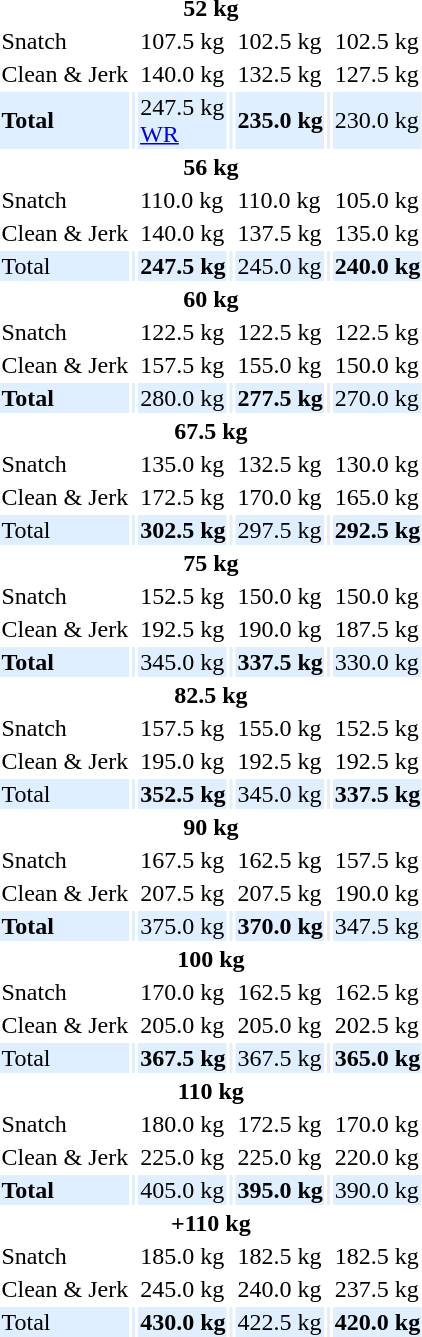<table>
<tr>
<th colspan=7>52 kg</th>
</tr>
<tr>
<td>Snatch</td>
<td></td>
<td>107.5 kg</td>
<td></td>
<td>102.5 kg</td>
<td></td>
<td>102.5 kg</td>
</tr>
<tr>
<td>Clean & Jerk</td>
<td></td>
<td>140.0 kg</td>
<td></td>
<td>132.5 kg</td>
<td></td>
<td>127.5 kg</td>
</tr>
<tr bgcolor=#dfefff>
<td><strong>Total</strong></td>
<td><strong></td>
<td></strong>247.5 kg<strong><br></strong><a href='#'>WR</a><strong></td>
<td></strong></td>
<td><strong>235.0 kg</strong></td>
<td><strong></td>
<td></strong>230.0 kg<strong></td>
</tr>
<tr>
<th colspan=7>56 kg</th>
</tr>
<tr>
<td>Snatch</td>
<td></td>
<td>110.0 kg</td>
<td></td>
<td>110.0 kg</td>
<td></td>
<td>105.0 kg</td>
</tr>
<tr>
<td>Clean & Jerk</td>
<td></td>
<td>140.0 kg</td>
<td></td>
<td>137.5 kg</td>
<td></td>
<td>135.0 kg</td>
</tr>
<tr bgcolor=#dfefff>
<td></strong>Total<strong></td>
<td></strong></td>
<td><strong>247.5 kg</strong></td>
<td><strong></td>
<td></strong>245.0 kg<strong></td>
<td></strong></td>
<td><strong>240.0 kg</strong></td>
</tr>
<tr>
<th colspan=7>60 kg</th>
</tr>
<tr>
<td>Snatch</td>
<td></td>
<td>122.5 kg</td>
<td></td>
<td>122.5 kg</td>
<td></td>
<td>122.5 kg</td>
</tr>
<tr>
<td>Clean & Jerk</td>
<td></td>
<td>157.5 kg</td>
<td></td>
<td>155.0 kg</td>
<td></td>
<td>150.0 kg</td>
</tr>
<tr bgcolor=#dfefff>
<td><strong>Total</strong></td>
<td><strong></td>
<td></strong>280.0 kg<strong></td>
<td></strong></td>
<td><strong>277.5 kg</strong></td>
<td><strong></td>
<td></strong>270.0 kg<strong></td>
</tr>
<tr>
<th colspan=7>67.5 kg</th>
</tr>
<tr>
<td>Snatch</td>
<td></td>
<td>135.0 kg</td>
<td></td>
<td>132.5 kg</td>
<td></td>
<td>130.0 kg</td>
</tr>
<tr>
<td>Clean & Jerk</td>
<td></td>
<td>172.5 kg</td>
<td></td>
<td>170.0 kg</td>
<td></td>
<td>165.0 kg</td>
</tr>
<tr bgcolor=#dfefff>
<td></strong>Total<strong></td>
<td></strong></td>
<td><strong>302.5 kg</strong></td>
<td><strong></td>
<td></strong>297.5 kg<strong></td>
<td></strong></td>
<td><strong>292.5 kg</strong></td>
</tr>
<tr>
<th colspan=7>75 kg</th>
</tr>
<tr>
<td>Snatch</td>
<td></td>
<td>152.5 kg</td>
<td></td>
<td>150.0 kg</td>
<td></td>
<td>150.0 kg</td>
</tr>
<tr>
<td>Clean & Jerk</td>
<td></td>
<td>192.5 kg</td>
<td></td>
<td>190.0 kg</td>
<td></td>
<td>187.5 kg</td>
</tr>
<tr bgcolor=#dfefff>
<td><strong>Total</strong></td>
<td><strong></td>
<td></strong>345.0 kg<strong></td>
<td></strong></td>
<td><strong>337.5 kg</strong></td>
<td><strong></td>
<td></strong>330.0 kg<strong></td>
</tr>
<tr>
<th colspan=7>82.5 kg</th>
</tr>
<tr>
<td>Snatch</td>
<td></td>
<td>157.5 kg</td>
<td></td>
<td>155.0 kg</td>
<td></td>
<td>152.5 kg</td>
</tr>
<tr>
<td>Clean & Jerk</td>
<td></td>
<td>195.0 kg</td>
<td></td>
<td>192.5 kg</td>
<td></td>
<td>192.5 kg</td>
</tr>
<tr bgcolor=#dfefff>
<td></strong>Total<strong></td>
<td></strong></td>
<td><strong>352.5 kg</strong></td>
<td><strong></td>
<td></strong>345.0 kg<strong></td>
<td></strong></td>
<td><strong>337.5 kg</strong></td>
</tr>
<tr>
<th colspan=7>90 kg</th>
</tr>
<tr>
<td>Snatch</td>
<td></td>
<td>167.5 kg</td>
<td></td>
<td>162.5 kg</td>
<td></td>
<td>157.5 kg</td>
</tr>
<tr>
<td>Clean & Jerk</td>
<td></td>
<td>207.5 kg</td>
<td></td>
<td>207.5 kg</td>
<td></td>
<td>190.0 kg</td>
</tr>
<tr bgcolor=#dfefff>
<td><strong>Total</strong></td>
<td><strong></td>
<td></strong>375.0 kg<strong></td>
<td></strong></td>
<td><strong>370.0 kg</strong></td>
<td><strong></td>
<td></strong>347.5 kg<strong></td>
</tr>
<tr>
<th colspan=7>100 kg</th>
</tr>
<tr>
<td>Snatch</td>
<td></td>
<td>170.0 kg</td>
<td></td>
<td>162.5 kg</td>
<td></td>
<td>162.5 kg</td>
</tr>
<tr>
<td>Clean & Jerk</td>
<td></td>
<td>205.0 kg</td>
<td></td>
<td>205.0 kg</td>
<td></td>
<td>202.5 kg</td>
</tr>
<tr bgcolor=#dfefff>
<td></strong>Total<strong></td>
<td></strong></td>
<td><strong>367.5 kg</strong></td>
<td><strong></td>
<td></strong>367.5 kg<strong></td>
<td></strong></td>
<td><strong>365.0 kg</strong></td>
</tr>
<tr>
<th colspan=7>110 kg</th>
</tr>
<tr>
<td>Snatch</td>
<td></td>
<td>180.0 kg</td>
<td></td>
<td>172.5 kg</td>
<td></td>
<td>170.0 kg</td>
</tr>
<tr>
<td>Clean & Jerk</td>
<td></td>
<td>225.0 kg</td>
<td></td>
<td>225.0 kg</td>
<td></td>
<td>220.0 kg</td>
</tr>
<tr bgcolor=#dfefff>
<td><strong>Total</strong></td>
<td><strong></td>
<td></strong>405.0 kg<strong></td>
<td></strong></td>
<td><strong>395.0 kg</strong></td>
<td><strong></td>
<td></strong>390.0 kg<strong></td>
</tr>
<tr>
<th colspan=7>+110 kg</th>
</tr>
<tr>
<td>Snatch</td>
<td></td>
<td>185.0 kg</td>
<td></td>
<td>182.5 kg</td>
<td></td>
<td>182.5 kg</td>
</tr>
<tr>
<td>Clean & Jerk</td>
<td></td>
<td>245.0 kg</td>
<td></td>
<td>240.0 kg</td>
<td></td>
<td>237.5 kg</td>
</tr>
<tr bgcolor=#dfefff>
<td></strong>Total<strong></td>
<td></strong></td>
<td><strong>430.0 kg</strong></td>
<td><strong></td>
<td></strong>422.5 kg<strong></td>
<td></strong></td>
<td><strong>420.0 kg</strong></td>
</tr>
</table>
